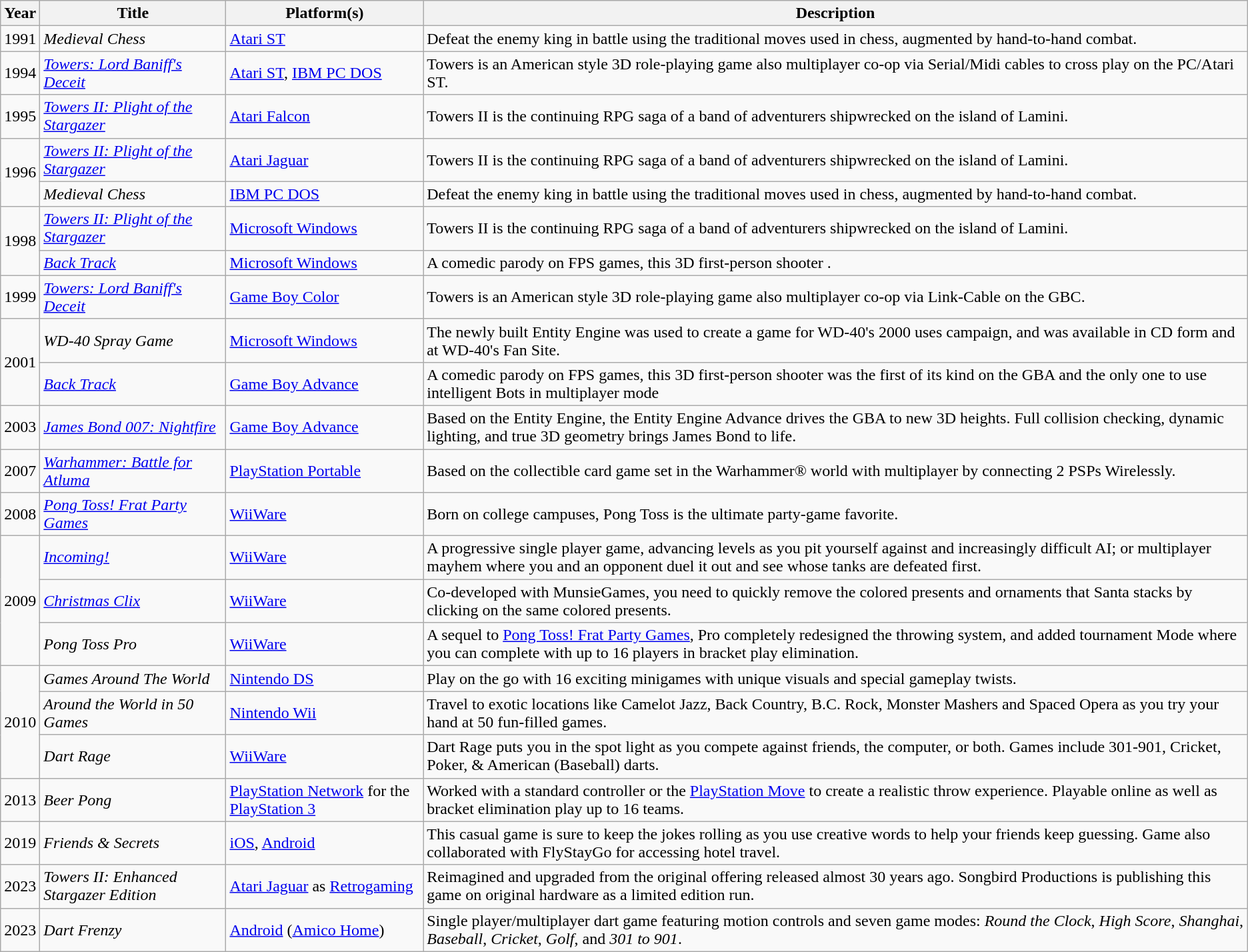<table class="wikitable sortable">
<tr>
<th>Year</th>
<th>Title</th>
<th>Platform(s)</th>
<th>Description</th>
</tr>
<tr>
<td>1991</td>
<td><em>Medieval Chess</em></td>
<td><a href='#'>Atari ST</a></td>
<td>Defeat the enemy king in battle using the traditional moves used in chess, augmented by hand-to-hand combat.</td>
</tr>
<tr>
<td>1994</td>
<td><em><a href='#'>Towers: Lord Baniff's Deceit</a></em></td>
<td><a href='#'>Atari ST</a>, <a href='#'>IBM PC DOS</a></td>
<td>Towers is an American style 3D role-playing game also multiplayer co-op via Serial/Midi cables to cross play on the PC/Atari ST.</td>
</tr>
<tr>
<td>1995</td>
<td><em><a href='#'>Towers II: Plight of the Stargazer</a></em></td>
<td><a href='#'>Atari Falcon</a></td>
<td>Towers II is the continuing RPG saga of a band of adventurers shipwrecked on the island of Lamini.</td>
</tr>
<tr>
<td rowspan="2">1996</td>
<td><em><a href='#'>Towers II: Plight of the Stargazer</a></em></td>
<td><a href='#'>Atari Jaguar</a></td>
<td>Towers II is the continuing RPG saga of a band of adventurers shipwrecked on the island of Lamini.</td>
</tr>
<tr>
<td><em>Medieval Chess</em></td>
<td><a href='#'>IBM PC DOS</a></td>
<td>Defeat the enemy king in battle using the traditional moves used in chess, augmented by hand-to-hand combat.</td>
</tr>
<tr>
<td rowspan="2">1998</td>
<td><em><a href='#'>Towers II: Plight of the Stargazer</a></em></td>
<td><a href='#'>Microsoft Windows</a></td>
<td>Towers II is the continuing RPG saga of a band of adventurers shipwrecked on the island of Lamini.</td>
</tr>
<tr>
<td><em><a href='#'>Back Track</a></em></td>
<td><a href='#'>Microsoft Windows</a></td>
<td>A comedic parody on FPS games, this 3D first-person shooter .</td>
</tr>
<tr>
<td>1999</td>
<td><em><a href='#'>Towers: Lord Baniff's Deceit</a></em></td>
<td><a href='#'>Game Boy Color</a></td>
<td>Towers is an American style 3D role-playing game also multiplayer co-op via Link-Cable on the GBC.</td>
</tr>
<tr>
<td rowspan="2">2001</td>
<td><em>WD-40 Spray Game</em></td>
<td><a href='#'>Microsoft Windows</a></td>
<td>The newly built Entity Engine was used to create a game for WD-40's 2000 uses campaign, and was available in CD form and at WD-40's Fan Site.</td>
</tr>
<tr>
<td><em><a href='#'>Back Track</a></em></td>
<td><a href='#'>Game Boy Advance</a></td>
<td>A comedic parody on FPS games, this 3D first-person shooter was the first of its kind on the GBA and the only one to use intelligent Bots in multiplayer mode</td>
</tr>
<tr>
<td>2003</td>
<td><em><a href='#'>James Bond 007: Nightfire</a></em></td>
<td><a href='#'>Game Boy Advance</a></td>
<td>Based on the Entity Engine, the Entity Engine Advance drives the GBA to new 3D heights. Full collision checking, dynamic lighting, and true 3D geometry brings James Bond to life.</td>
</tr>
<tr>
<td>2007</td>
<td><em><a href='#'>Warhammer: Battle for Atluma</a></em></td>
<td><a href='#'>PlayStation Portable</a></td>
<td>Based on the collectible card game set in the Warhammer® world with multiplayer by connecting 2 PSPs Wirelessly.</td>
</tr>
<tr>
<td>2008</td>
<td><em><a href='#'>Pong Toss! Frat Party Games</a></em></td>
<td><a href='#'>WiiWare</a></td>
<td>Born on college campuses, Pong Toss is the ultimate party-game favorite.</td>
</tr>
<tr>
<td rowspan="3">2009</td>
<td><em><a href='#'>Incoming!</a></em></td>
<td><a href='#'>WiiWare</a></td>
<td>A progressive single player game, advancing levels as you pit yourself against and increasingly difficult AI; or multiplayer mayhem where you and an opponent duel it out and see whose tanks are defeated first.</td>
</tr>
<tr>
<td><em><a href='#'>Christmas Clix</a></em></td>
<td><a href='#'>WiiWare</a></td>
<td>Co-developed with MunsieGames, you need to quickly remove the colored presents and ornaments that Santa stacks by clicking on the same colored presents.</td>
</tr>
<tr>
<td><em>Pong Toss Pro</em></td>
<td><a href='#'>WiiWare</a></td>
<td>A sequel to <a href='#'>Pong Toss! Frat Party Games</a>, Pro completely redesigned the throwing system, and added tournament Mode where you can complete with up to 16 players in bracket play elimination.</td>
</tr>
<tr>
<td rowspan="3">2010</td>
<td><em>Games Around The World</em></td>
<td><a href='#'>Nintendo DS</a></td>
<td>Play on the go with 16 exciting minigames with unique visuals and special gameplay twists.</td>
</tr>
<tr>
<td><em>Around the World in 50 Games</em></td>
<td><a href='#'>Nintendo Wii</a></td>
<td>Travel to exotic locations like Camelot Jazz, Back Country, B.C. Rock, Monster Mashers and Spaced Opera as you try your hand at 50 fun-filled games.</td>
</tr>
<tr>
<td><em>Dart Rage</em></td>
<td><a href='#'>WiiWare</a></td>
<td>Dart Rage puts you in the spot light as you compete against friends, the computer, or both. Games include 301-901, Cricket, Poker, & American (Baseball) darts.</td>
</tr>
<tr>
<td>2013</td>
<td><em>Beer Pong</em></td>
<td><a href='#'>PlayStation Network</a> for the <a href='#'>PlayStation 3</a></td>
<td>Worked with a standard controller or the <a href='#'>PlayStation Move</a> to create a realistic throw experience. Playable online as well as bracket elimination play up to 16 teams.</td>
</tr>
<tr>
<td>2019</td>
<td><em>Friends & Secrets</em></td>
<td><a href='#'>iOS</a>, <a href='#'>Android</a></td>
<td>This casual game is sure to keep the jokes rolling as you use creative words to help your friends keep guessing. Game also collaborated with FlyStayGo for accessing hotel travel.</td>
</tr>
<tr>
<td>2023</td>
<td><em>Towers II: Enhanced Stargazer Edition</em></td>
<td><a href='#'>Atari Jaguar</a> as <a href='#'>Retrogaming</a></td>
<td>Reimagined and upgraded from the original offering released almost 30 years ago. Songbird Productions is publishing this game on original hardware as a limited edition run.</td>
</tr>
<tr>
<td>2023</td>
<td><em>Dart Frenzy</em></td>
<td><a href='#'>Android</a> (<a href='#'>Amico Home</a>)</td>
<td>Single player/multiplayer dart game featuring motion controls and seven game modes: <em>Round the Clock</em>, <em>High Score</em>, <em>Shanghai</em>, <em>Baseball</em>, <em>Cricket</em>, <em>Golf</em>, and <em>301 to 901</em>.</td>
</tr>
</table>
